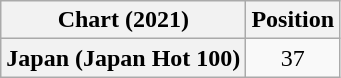<table class="wikitable plainrowheaders" style="text-align:center">
<tr>
<th scope="col">Chart (2021)</th>
<th scope="col">Position</th>
</tr>
<tr>
<th scope="row">Japan (Japan Hot 100)</th>
<td>37</td>
</tr>
</table>
